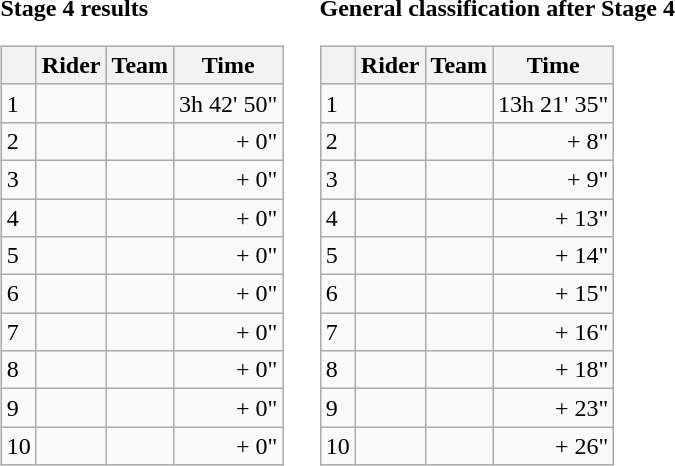<table>
<tr>
<td><strong>Stage 4 results</strong><br><table class="wikitable">
<tr>
<th></th>
<th>Rider</th>
<th>Team</th>
<th>Time</th>
</tr>
<tr>
<td>1</td>
<td></td>
<td></td>
<td>3h 42' 50"</td>
</tr>
<tr>
<td>2</td>
<td> </td>
<td></td>
<td style="text-align:right;">+ 0"</td>
</tr>
<tr>
<td>3</td>
<td></td>
<td></td>
<td style="text-align:right;">+ 0"</td>
</tr>
<tr>
<td>4</td>
<td></td>
<td></td>
<td style="text-align:right;">+ 0"</td>
</tr>
<tr>
<td>5</td>
<td></td>
<td></td>
<td style="text-align:right;">+ 0"</td>
</tr>
<tr>
<td>6</td>
<td> </td>
<td></td>
<td style="text-align:right;">+ 0"</td>
</tr>
<tr>
<td>7</td>
<td></td>
<td></td>
<td style="text-align:right;">+ 0"</td>
</tr>
<tr>
<td>8</td>
<td></td>
<td></td>
<td style="text-align:right;">+ 0"</td>
</tr>
<tr>
<td>9</td>
<td></td>
<td></td>
<td style="text-align:right;">+ 0"</td>
</tr>
<tr>
<td>10</td>
<td></td>
<td></td>
<td style="text-align:right;">+ 0"</td>
</tr>
</table>
</td>
<td></td>
<td><strong>General classification after Stage 4</strong><br><table class="wikitable">
<tr>
<th></th>
<th>Rider</th>
<th>Team</th>
<th>Time</th>
</tr>
<tr>
<td>1</td>
<td> </td>
<td></td>
<td>13h 21' 35"</td>
</tr>
<tr>
<td>2</td>
<td></td>
<td></td>
<td style="text-align:right;">+ 8"</td>
</tr>
<tr>
<td>3</td>
<td></td>
<td></td>
<td style="text-align:right;">+ 9"</td>
</tr>
<tr>
<td>4</td>
<td>  </td>
<td></td>
<td style="text-align:right;">+ 13"</td>
</tr>
<tr>
<td>5</td>
<td></td>
<td></td>
<td style="text-align:right;">+ 14"</td>
</tr>
<tr>
<td>6</td>
<td></td>
<td></td>
<td style="text-align:right;">+ 15"</td>
</tr>
<tr>
<td>7</td>
<td> </td>
<td></td>
<td style="text-align:right;">+ 16"</td>
</tr>
<tr>
<td>8</td>
<td></td>
<td></td>
<td style="text-align:right;">+ 18"</td>
</tr>
<tr>
<td>9</td>
<td></td>
<td></td>
<td style="text-align:right;">+ 23"</td>
</tr>
<tr>
<td>10</td>
<td></td>
<td></td>
<td style="text-align:right;">+ 26"</td>
</tr>
</table>
</td>
</tr>
</table>
